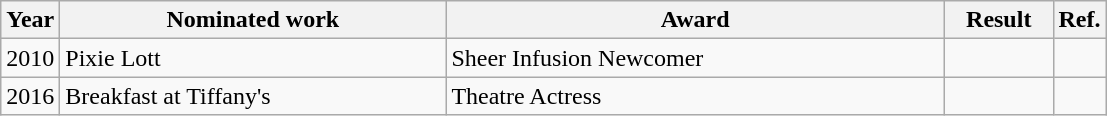<table class="wikitable">
<tr>
<th>Year</th>
<th width="250">Nominated work</th>
<th width="325">Award</th>
<th width="65">Result</th>
<th>Ref.</th>
</tr>
<tr>
<td align="center">2010</td>
<td>Pixie Lott</td>
<td>Sheer Infusion Newcomer</td>
<td></td>
<td align="center"></td>
</tr>
<tr>
<td align="center">2016</td>
<td>Breakfast at Tiffany's</td>
<td>Theatre Actress</td>
<td></td>
<td></td>
</tr>
</table>
